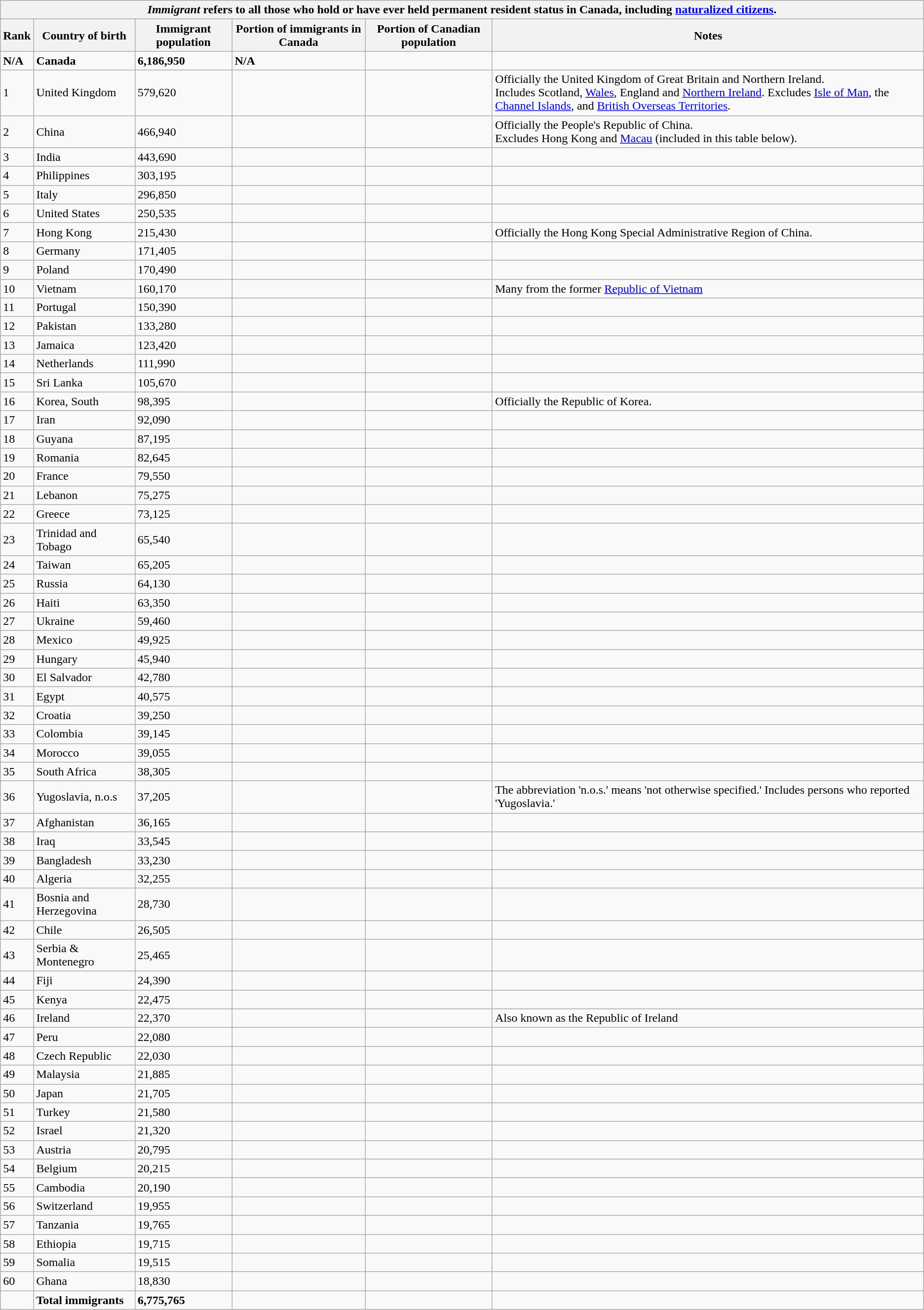<table class="wikitable sortable">
<tr>
<th colspan="6"><em>Immigrant</em> refers to all those who hold or have ever held permanent resident status in Canada, including <a href='#'>naturalized citizens</a>.</th>
</tr>
<tr>
<th>Rank</th>
<th>Country of birth</th>
<th>Immigrant population</th>
<th>Portion of immigrants in Canada</th>
<th>Portion of Canadian population</th>
<th>Notes</th>
</tr>
<tr>
<td><strong>N/A</strong></td>
<td><strong>Canada</strong></td>
<td><strong>6,186,950</strong></td>
<td><strong>N/A</strong></td>
<td><strong></strong></td>
<td></td>
</tr>
<tr>
<td>1</td>
<td>United Kingdom</td>
<td>579,620</td>
<td></td>
<td></td>
<td>Officially the United Kingdom of Great Britain and Northern Ireland.<br>Includes Scotland, <a href='#'>Wales</a>, England and <a href='#'>Northern Ireland</a>. Excludes <a href='#'>Isle of Man</a>, the <a href='#'>Channel Islands</a>, and <a href='#'>British Overseas Territories</a>.</td>
</tr>
<tr>
<td>2</td>
<td>China</td>
<td>466,940</td>
<td></td>
<td></td>
<td>Officially the People's Republic of China.<br>Excludes Hong Kong and <a href='#'>Macau</a> (included in this table below).</td>
</tr>
<tr>
<td>3</td>
<td>India</td>
<td>443,690</td>
<td></td>
<td></td>
<td></td>
</tr>
<tr>
<td>4</td>
<td>Philippines</td>
<td>303,195</td>
<td></td>
<td></td>
<td></td>
</tr>
<tr>
<td>5</td>
<td>Italy</td>
<td>296,850</td>
<td></td>
<td></td>
<td></td>
</tr>
<tr>
<td>6</td>
<td>United States</td>
<td>250,535</td>
<td></td>
<td></td>
<td></td>
</tr>
<tr>
<td>7</td>
<td>Hong Kong</td>
<td>215,430</td>
<td></td>
<td></td>
<td>Officially the Hong Kong Special Administrative Region of China.</td>
</tr>
<tr>
<td>8</td>
<td>Germany</td>
<td>171,405</td>
<td></td>
<td></td>
<td></td>
</tr>
<tr>
<td>9</td>
<td>Poland</td>
<td>170,490</td>
<td></td>
<td></td>
<td></td>
</tr>
<tr>
<td>10</td>
<td>Vietnam</td>
<td>160,170</td>
<td></td>
<td></td>
<td>Many from the former <a href='#'>Republic of Vietnam</a></td>
</tr>
<tr>
<td>11</td>
<td>Portugal</td>
<td>150,390</td>
<td></td>
<td></td>
<td></td>
</tr>
<tr>
<td>12</td>
<td>Pakistan</td>
<td>133,280</td>
<td></td>
<td></td>
<td></td>
</tr>
<tr>
<td>13</td>
<td>Jamaica</td>
<td>123,420</td>
<td></td>
<td></td>
<td></td>
</tr>
<tr>
<td>14</td>
<td>Netherlands</td>
<td>111,990</td>
<td></td>
<td></td>
<td></td>
</tr>
<tr>
<td>15</td>
<td>Sri Lanka</td>
<td>105,670</td>
<td></td>
<td></td>
<td></td>
</tr>
<tr>
<td>16</td>
<td>Korea, South</td>
<td>98,395</td>
<td></td>
<td></td>
<td>Officially the Republic of Korea.</td>
</tr>
<tr>
<td>17</td>
<td>Iran</td>
<td>92,090</td>
<td></td>
<td></td>
<td></td>
</tr>
<tr>
<td>18</td>
<td>Guyana</td>
<td>87,195</td>
<td></td>
<td></td>
<td></td>
</tr>
<tr>
<td>19</td>
<td>Romania</td>
<td>82,645</td>
<td></td>
<td></td>
<td></td>
</tr>
<tr>
<td>20</td>
<td>France</td>
<td>79,550</td>
<td></td>
<td></td>
<td></td>
</tr>
<tr>
<td>21</td>
<td>Lebanon</td>
<td>75,275</td>
<td></td>
<td></td>
<td></td>
</tr>
<tr>
<td>22</td>
<td>Greece</td>
<td>73,125</td>
<td></td>
<td></td>
<td></td>
</tr>
<tr>
<td>23</td>
<td>Trinidad and Tobago</td>
<td>65,540</td>
<td></td>
<td></td>
<td></td>
</tr>
<tr>
<td>24</td>
<td>Taiwan</td>
<td>65,205</td>
<td></td>
<td></td>
<td></td>
</tr>
<tr>
<td>25</td>
<td>Russia</td>
<td>64,130</td>
<td></td>
<td></td>
<td></td>
</tr>
<tr>
<td>26</td>
<td>Haiti</td>
<td>63,350</td>
<td></td>
<td></td>
<td></td>
</tr>
<tr>
<td>27</td>
<td>Ukraine</td>
<td>59,460</td>
<td></td>
<td></td>
<td></td>
</tr>
<tr>
<td>28</td>
<td>Mexico</td>
<td>49,925</td>
<td></td>
<td></td>
<td></td>
</tr>
<tr>
<td>29</td>
<td>Hungary</td>
<td>45,940</td>
<td></td>
<td></td>
<td></td>
</tr>
<tr>
<td>30</td>
<td>El Salvador</td>
<td>42,780</td>
<td></td>
<td></td>
<td></td>
</tr>
<tr>
<td>31</td>
<td>Egypt</td>
<td>40,575</td>
<td></td>
<td></td>
<td></td>
</tr>
<tr>
<td>32</td>
<td>Croatia</td>
<td>39,250</td>
<td></td>
<td></td>
<td></td>
</tr>
<tr>
<td>33</td>
<td>Colombia</td>
<td>39,145</td>
<td></td>
<td></td>
<td></td>
</tr>
<tr>
<td>34</td>
<td>Morocco</td>
<td>39,055</td>
<td></td>
<td></td>
<td></td>
</tr>
<tr>
<td>35</td>
<td>South Africa</td>
<td>38,305</td>
<td></td>
<td></td>
<td></td>
</tr>
<tr>
<td>36</td>
<td>Yugoslavia, n.o.s</td>
<td>37,205</td>
<td></td>
<td></td>
<td>The abbreviation 'n.o.s.' means 'not otherwise specified.' Includes persons who reported 'Yugoslavia.'</td>
</tr>
<tr>
<td>37</td>
<td>Afghanistan</td>
<td>36,165</td>
<td></td>
<td></td>
<td></td>
</tr>
<tr>
<td>38</td>
<td>Iraq</td>
<td>33,545</td>
<td></td>
<td></td>
<td></td>
</tr>
<tr>
<td>39</td>
<td>Bangladesh</td>
<td>33,230</td>
<td></td>
<td></td>
<td></td>
</tr>
<tr>
<td>40</td>
<td>Algeria</td>
<td>32,255</td>
<td></td>
<td></td>
<td></td>
</tr>
<tr>
<td>41</td>
<td>Bosnia and Herzegovina</td>
<td>28,730</td>
<td></td>
<td></td>
<td></td>
</tr>
<tr>
<td>42</td>
<td>Chile</td>
<td>26,505</td>
<td></td>
<td></td>
<td></td>
</tr>
<tr>
<td>43</td>
<td>Serbia & Montenegro</td>
<td>25,465</td>
<td></td>
<td></td>
<td></td>
</tr>
<tr>
<td>44</td>
<td>Fiji</td>
<td>24,390</td>
<td></td>
<td></td>
<td></td>
</tr>
<tr>
<td>45</td>
<td>Kenya</td>
<td>22,475</td>
<td></td>
<td></td>
<td></td>
</tr>
<tr>
<td>46</td>
<td>Ireland</td>
<td>22,370</td>
<td></td>
<td></td>
<td>Also known as the Republic of Ireland</td>
</tr>
<tr>
<td>47</td>
<td>Peru</td>
<td>22,080</td>
<td></td>
<td></td>
<td></td>
</tr>
<tr>
<td>48</td>
<td>Czech Republic</td>
<td>22,030</td>
<td></td>
<td></td>
<td></td>
</tr>
<tr>
<td>49</td>
<td>Malaysia</td>
<td>21,885</td>
<td></td>
<td></td>
<td></td>
</tr>
<tr>
<td>50</td>
<td>Japan</td>
<td>21,705</td>
<td></td>
<td></td>
<td></td>
</tr>
<tr>
<td>51</td>
<td>Turkey</td>
<td>21,580</td>
<td></td>
<td></td>
<td></td>
</tr>
<tr>
<td>52</td>
<td>Israel</td>
<td>21,320</td>
<td></td>
<td></td>
<td></td>
</tr>
<tr>
<td>53</td>
<td>Austria</td>
<td>20,795</td>
<td></td>
<td></td>
<td></td>
</tr>
<tr>
<td>54</td>
<td>Belgium</td>
<td>20,215</td>
<td></td>
<td></td>
<td></td>
</tr>
<tr>
<td>55</td>
<td>Cambodia</td>
<td>20,190</td>
<td></td>
<td></td>
<td></td>
</tr>
<tr>
<td>56</td>
<td>Switzerland</td>
<td>19,955</td>
<td></td>
<td></td>
<td></td>
</tr>
<tr>
<td>57</td>
<td>Tanzania</td>
<td>19,765</td>
<td></td>
<td></td>
<td></td>
</tr>
<tr>
<td>58</td>
<td>Ethiopia</td>
<td>19,715</td>
<td></td>
<td></td>
<td></td>
</tr>
<tr>
<td>59</td>
<td>Somalia</td>
<td>19,515</td>
<td></td>
<td></td>
<td></td>
</tr>
<tr>
<td>60</td>
<td>Ghana</td>
<td>18,830</td>
<td></td>
<td></td>
<td></td>
</tr>
<tr>
<td></td>
<td><strong>Total immigrants</strong></td>
<td><strong>6,775,765</strong></td>
<td><strong></strong></td>
<td><strong></strong></td>
</tr>
</table>
